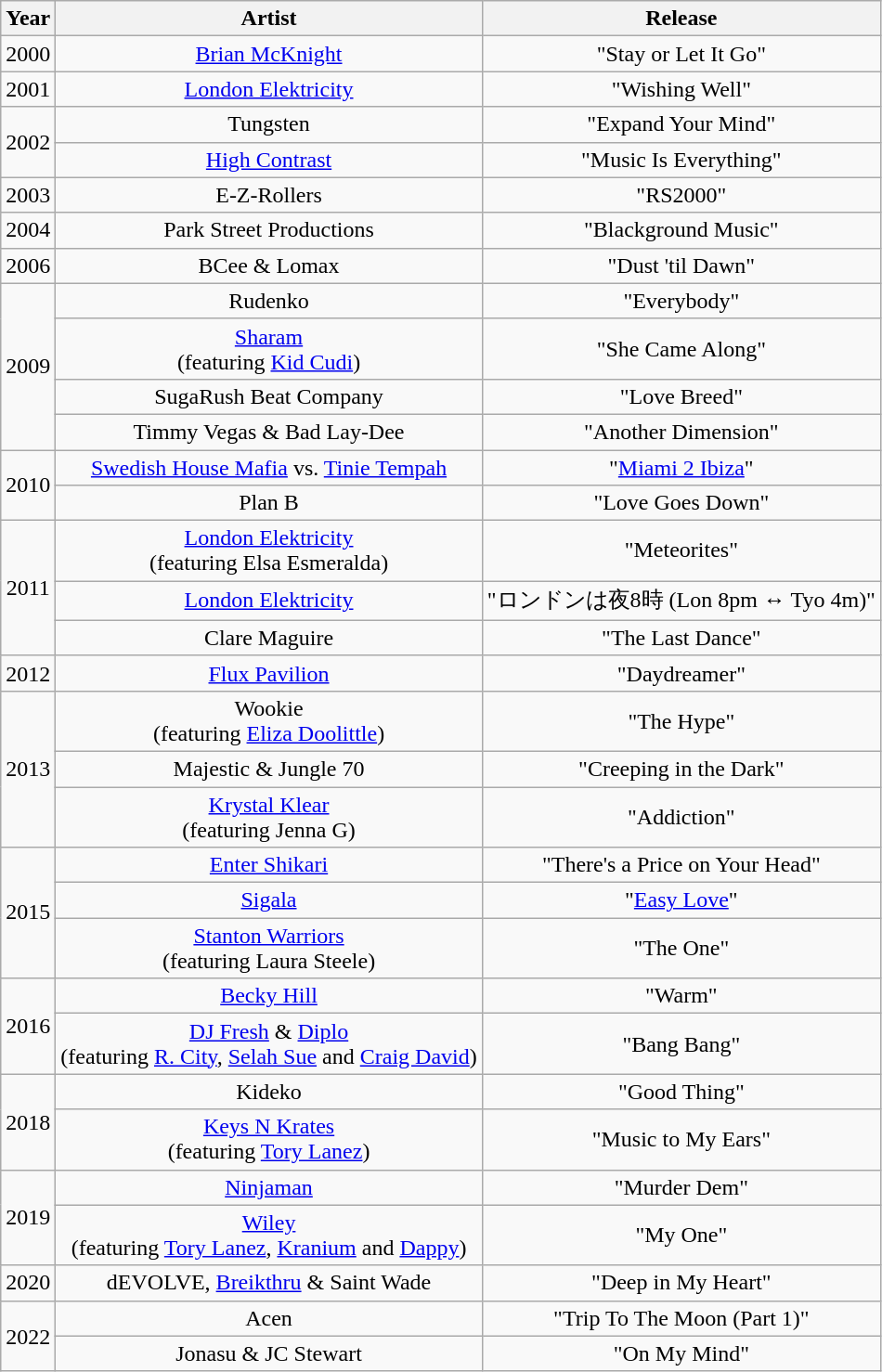<table class="wikitable" style="text-align:center;">
<tr>
<th>Year</th>
<th>Artist</th>
<th>Release</th>
</tr>
<tr>
<td>2000</td>
<td><a href='#'>Brian McKnight</a></td>
<td>"Stay or Let It Go"</td>
</tr>
<tr>
<td>2001</td>
<td><a href='#'>London Elektricity</a></td>
<td>"Wishing Well"</td>
</tr>
<tr>
<td rowspan="2">2002</td>
<td>Tungsten</td>
<td>"Expand Your Mind"</td>
</tr>
<tr>
<td><a href='#'>High Contrast</a></td>
<td>"Music Is Everything"</td>
</tr>
<tr>
<td>2003</td>
<td>E-Z-Rollers</td>
<td>"RS2000"</td>
</tr>
<tr>
<td>2004</td>
<td>Park Street Productions</td>
<td>"Blackground Music"</td>
</tr>
<tr>
<td>2006</td>
<td>BCee & Lomax</td>
<td>"Dust 'til Dawn"</td>
</tr>
<tr>
<td rowspan="4">2009</td>
<td>Rudenko</td>
<td>"Everybody"</td>
</tr>
<tr>
<td><a href='#'>Sharam</a> <br><span>(featuring <a href='#'>Kid Cudi</a>)</span></td>
<td>"She Came Along"</td>
</tr>
<tr>
<td>SugaRush Beat Company</td>
<td>"Love Breed"</td>
</tr>
<tr>
<td>Timmy Vegas & Bad Lay-Dee</td>
<td>"Another Dimension"</td>
</tr>
<tr>
<td rowspan="2">2010</td>
<td><a href='#'>Swedish House Mafia</a> vs. <a href='#'>Tinie Tempah</a></td>
<td>"<a href='#'>Miami 2 Ibiza</a>"</td>
</tr>
<tr>
<td>Plan B</td>
<td>"Love Goes Down"</td>
</tr>
<tr>
<td rowspan="3">2011</td>
<td><a href='#'>London Elektricity</a> <br><span>(featuring Elsa Esmeralda)</span></td>
<td>"Meteorites"</td>
</tr>
<tr>
<td><a href='#'>London Elektricity</a></td>
<td>"ロンドンは夜8時 (Lon 8pm ↔ Tyo 4m)"</td>
</tr>
<tr>
<td>Clare Maguire</td>
<td>"The Last Dance"</td>
</tr>
<tr>
<td>2012</td>
<td><a href='#'>Flux Pavilion</a></td>
<td>"Daydreamer"</td>
</tr>
<tr>
<td rowspan="3">2013</td>
<td>Wookie <br><span>(featuring <a href='#'>Eliza Doolittle</a>)</span></td>
<td>"The Hype"</td>
</tr>
<tr>
<td>Majestic & Jungle 70</td>
<td>"Creeping in the Dark"</td>
</tr>
<tr>
<td><a href='#'>Krystal Klear</a> <br><span>(featuring Jenna G)</span></td>
<td>"Addiction"</td>
</tr>
<tr>
<td rowspan="3">2015</td>
<td><a href='#'>Enter Shikari</a></td>
<td>"There's a Price on Your Head"</td>
</tr>
<tr>
<td><a href='#'>Sigala</a></td>
<td>"<a href='#'>Easy Love</a>"</td>
</tr>
<tr>
<td><a href='#'>Stanton Warriors</a> <br><span>(featuring Laura Steele)</span></td>
<td>"The One"</td>
</tr>
<tr>
<td rowspan="2">2016</td>
<td><a href='#'>Becky Hill</a></td>
<td>"Warm"</td>
</tr>
<tr>
<td><a href='#'>DJ Fresh</a> & <a href='#'>Diplo</a> <br><span>(featuring <a href='#'>R. City</a>, <a href='#'>Selah Sue</a> and <a href='#'>Craig David</a>)</span></td>
<td>"Bang Bang"</td>
</tr>
<tr>
<td rowspan="2">2018</td>
<td>Kideko</td>
<td>"Good Thing"</td>
</tr>
<tr>
<td><a href='#'>Keys N Krates</a> <br><span>(featuring <a href='#'>Tory Lanez</a>)</span></td>
<td>"Music to My Ears"</td>
</tr>
<tr>
<td rowspan="2">2019</td>
<td><a href='#'>Ninjaman</a></td>
<td>"Murder Dem"</td>
</tr>
<tr>
<td><a href='#'>Wiley</a> <br><span> (featuring <a href='#'>Tory Lanez</a>, <a href='#'>Kranium</a> and <a href='#'>Dappy</a>) </span></td>
<td>"My One"</td>
</tr>
<tr>
<td>2020</td>
<td>dEVOLVE, <a href='#'>Breikthru</a> & Saint Wade</td>
<td>"Deep in My Heart"</td>
</tr>
<tr>
<td rowspan="2">2022</td>
<td>Acen</td>
<td>"Trip To The Moon (Part 1)"</td>
</tr>
<tr>
<td>Jonasu & JC Stewart</td>
<td>"On My Mind"</td>
</tr>
</table>
